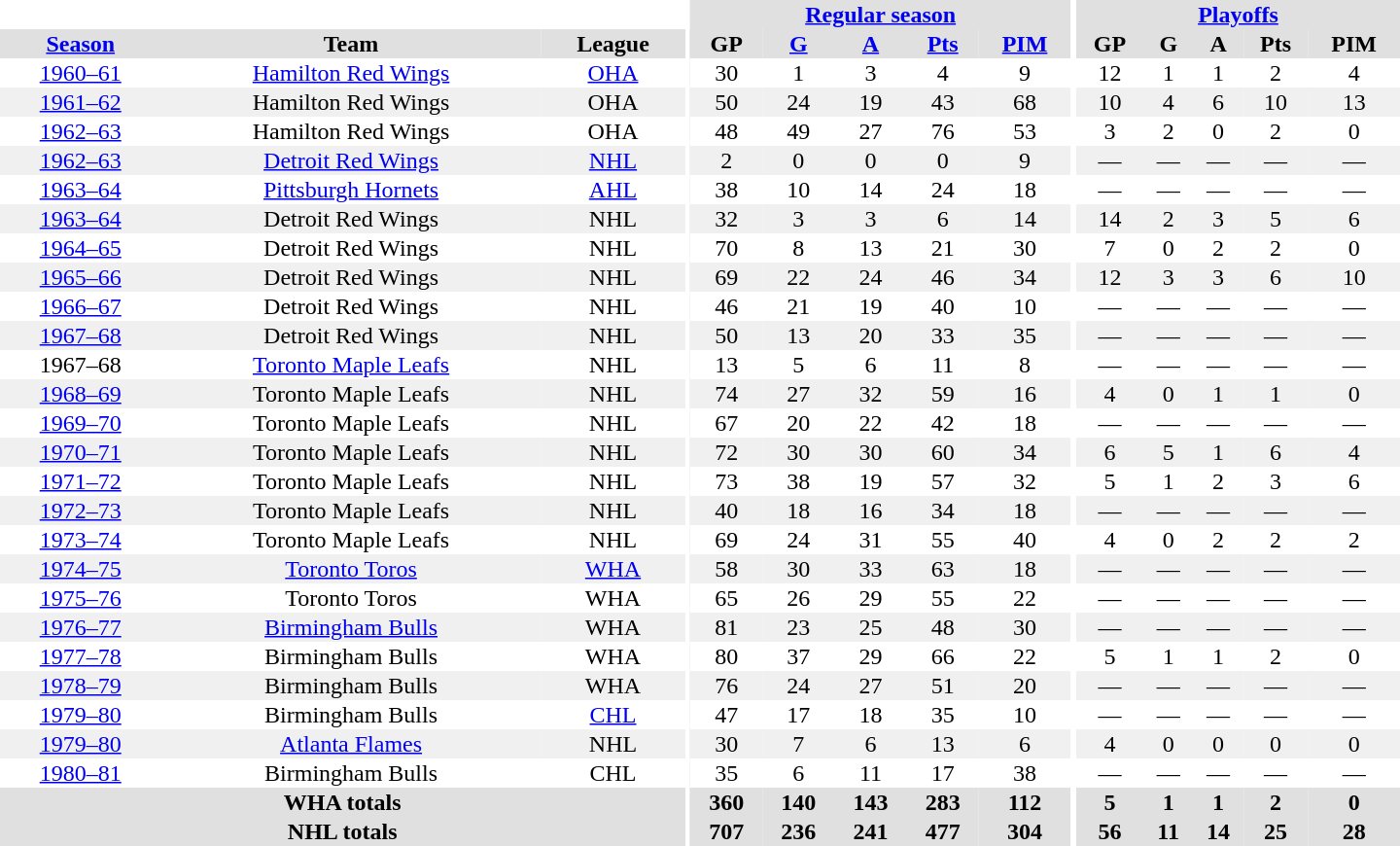<table border="0" cellpadding="1" cellspacing="0" style="text-align:center; width:60em">
<tr bgcolor="#e0e0e0">
<th colspan="3" bgcolor="#ffffff"></th>
<th rowspan="100" bgcolor="#ffffff"></th>
<th colspan="5"><a href='#'>Regular season</a></th>
<th rowspan="100" bgcolor="#ffffff"></th>
<th colspan="5"><a href='#'>Playoffs</a></th>
</tr>
<tr bgcolor="#e0e0e0">
<th><a href='#'>Season</a></th>
<th>Team</th>
<th>League</th>
<th>GP</th>
<th><a href='#'>G</a></th>
<th><a href='#'>A</a></th>
<th><a href='#'>Pts</a></th>
<th><a href='#'>PIM</a></th>
<th>GP</th>
<th>G</th>
<th>A</th>
<th>Pts</th>
<th>PIM</th>
</tr>
<tr>
<td><a href='#'>1960–61</a></td>
<td><a href='#'>Hamilton Red Wings</a></td>
<td><a href='#'>OHA</a></td>
<td>30</td>
<td>1</td>
<td>3</td>
<td>4</td>
<td>9</td>
<td>12</td>
<td>1</td>
<td>1</td>
<td>2</td>
<td>4</td>
</tr>
<tr bgcolor="#f0f0f0">
<td><a href='#'>1961–62</a></td>
<td>Hamilton Red Wings</td>
<td>OHA</td>
<td>50</td>
<td>24</td>
<td>19</td>
<td>43</td>
<td>68</td>
<td>10</td>
<td>4</td>
<td>6</td>
<td>10</td>
<td>13</td>
</tr>
<tr>
<td><a href='#'>1962–63</a></td>
<td>Hamilton Red Wings</td>
<td>OHA</td>
<td>48</td>
<td>49</td>
<td>27</td>
<td>76</td>
<td>53</td>
<td>3</td>
<td>2</td>
<td>0</td>
<td>2</td>
<td>0</td>
</tr>
<tr bgcolor="#f0f0f0">
<td><a href='#'>1962–63</a></td>
<td><a href='#'>Detroit Red Wings</a></td>
<td><a href='#'>NHL</a></td>
<td>2</td>
<td>0</td>
<td>0</td>
<td>0</td>
<td>9</td>
<td>—</td>
<td>—</td>
<td>—</td>
<td>—</td>
<td>—</td>
</tr>
<tr>
<td><a href='#'>1963–64</a></td>
<td><a href='#'>Pittsburgh Hornets</a></td>
<td><a href='#'>AHL</a></td>
<td>38</td>
<td>10</td>
<td>14</td>
<td>24</td>
<td>18</td>
<td>—</td>
<td>—</td>
<td>—</td>
<td>—</td>
<td>—</td>
</tr>
<tr bgcolor="#f0f0f0">
<td><a href='#'>1963–64</a></td>
<td>Detroit Red Wings</td>
<td>NHL</td>
<td>32</td>
<td>3</td>
<td>3</td>
<td>6</td>
<td>14</td>
<td>14</td>
<td>2</td>
<td>3</td>
<td>5</td>
<td>6</td>
</tr>
<tr>
<td><a href='#'>1964–65</a></td>
<td>Detroit Red Wings</td>
<td>NHL</td>
<td>70</td>
<td>8</td>
<td>13</td>
<td>21</td>
<td>30</td>
<td>7</td>
<td>0</td>
<td>2</td>
<td>2</td>
<td>0</td>
</tr>
<tr bgcolor="#f0f0f0">
<td><a href='#'>1965–66</a></td>
<td>Detroit Red Wings</td>
<td>NHL</td>
<td>69</td>
<td>22</td>
<td>24</td>
<td>46</td>
<td>34</td>
<td>12</td>
<td>3</td>
<td>3</td>
<td>6</td>
<td>10</td>
</tr>
<tr>
<td><a href='#'>1966–67</a></td>
<td>Detroit Red Wings</td>
<td>NHL</td>
<td>46</td>
<td>21</td>
<td>19</td>
<td>40</td>
<td>10</td>
<td>—</td>
<td>—</td>
<td>—</td>
<td>—</td>
<td>—</td>
</tr>
<tr bgcolor="#f0f0f0">
<td><a href='#'>1967–68</a></td>
<td>Detroit Red Wings</td>
<td>NHL</td>
<td>50</td>
<td>13</td>
<td>20</td>
<td>33</td>
<td>35</td>
<td>—</td>
<td>—</td>
<td>—</td>
<td>—</td>
<td>—</td>
</tr>
<tr>
<td>1967–68</td>
<td><a href='#'>Toronto Maple Leafs</a></td>
<td>NHL</td>
<td>13</td>
<td>5</td>
<td>6</td>
<td>11</td>
<td>8</td>
<td>—</td>
<td>—</td>
<td>—</td>
<td>—</td>
<td>—</td>
</tr>
<tr bgcolor="#f0f0f0">
<td><a href='#'>1968–69</a></td>
<td>Toronto Maple Leafs</td>
<td>NHL</td>
<td>74</td>
<td>27</td>
<td>32</td>
<td>59</td>
<td>16</td>
<td>4</td>
<td>0</td>
<td>1</td>
<td>1</td>
<td>0</td>
</tr>
<tr>
<td><a href='#'>1969–70</a></td>
<td>Toronto Maple Leafs</td>
<td>NHL</td>
<td>67</td>
<td>20</td>
<td>22</td>
<td>42</td>
<td>18</td>
<td>—</td>
<td>—</td>
<td>—</td>
<td>—</td>
<td>—</td>
</tr>
<tr bgcolor="#f0f0f0">
<td><a href='#'>1970–71</a></td>
<td>Toronto Maple Leafs</td>
<td>NHL</td>
<td>72</td>
<td>30</td>
<td>30</td>
<td>60</td>
<td>34</td>
<td>6</td>
<td>5</td>
<td>1</td>
<td>6</td>
<td>4</td>
</tr>
<tr>
<td><a href='#'>1971–72</a></td>
<td>Toronto Maple Leafs</td>
<td>NHL</td>
<td>73</td>
<td>38</td>
<td>19</td>
<td>57</td>
<td>32</td>
<td>5</td>
<td>1</td>
<td>2</td>
<td>3</td>
<td>6</td>
</tr>
<tr bgcolor="#f0f0f0">
<td><a href='#'>1972–73</a></td>
<td>Toronto Maple Leafs</td>
<td>NHL</td>
<td>40</td>
<td>18</td>
<td>16</td>
<td>34</td>
<td>18</td>
<td>—</td>
<td>—</td>
<td>—</td>
<td>—</td>
<td>—</td>
</tr>
<tr>
<td><a href='#'>1973–74</a></td>
<td>Toronto Maple Leafs</td>
<td>NHL</td>
<td>69</td>
<td>24</td>
<td>31</td>
<td>55</td>
<td>40</td>
<td>4</td>
<td>0</td>
<td>2</td>
<td>2</td>
<td>2</td>
</tr>
<tr bgcolor="#f0f0f0">
<td><a href='#'>1974–75</a></td>
<td><a href='#'>Toronto Toros</a></td>
<td><a href='#'>WHA</a></td>
<td>58</td>
<td>30</td>
<td>33</td>
<td>63</td>
<td>18</td>
<td>—</td>
<td>—</td>
<td>—</td>
<td>—</td>
<td>—</td>
</tr>
<tr>
<td><a href='#'>1975–76</a></td>
<td>Toronto Toros</td>
<td>WHA</td>
<td>65</td>
<td>26</td>
<td>29</td>
<td>55</td>
<td>22</td>
<td>—</td>
<td>—</td>
<td>—</td>
<td>—</td>
<td>—</td>
</tr>
<tr bgcolor="#f0f0f0">
<td><a href='#'>1976–77</a></td>
<td><a href='#'>Birmingham Bulls</a></td>
<td>WHA</td>
<td>81</td>
<td>23</td>
<td>25</td>
<td>48</td>
<td>30</td>
<td>—</td>
<td>—</td>
<td>—</td>
<td>—</td>
<td>—</td>
</tr>
<tr>
<td><a href='#'>1977–78</a></td>
<td>Birmingham Bulls</td>
<td>WHA</td>
<td>80</td>
<td>37</td>
<td>29</td>
<td>66</td>
<td>22</td>
<td>5</td>
<td>1</td>
<td>1</td>
<td>2</td>
<td>0</td>
</tr>
<tr bgcolor="#f0f0f0">
<td><a href='#'>1978–79</a></td>
<td>Birmingham Bulls</td>
<td>WHA</td>
<td>76</td>
<td>24</td>
<td>27</td>
<td>51</td>
<td>20</td>
<td>—</td>
<td>—</td>
<td>—</td>
<td>—</td>
<td>—</td>
</tr>
<tr>
<td><a href='#'>1979–80</a></td>
<td>Birmingham Bulls</td>
<td><a href='#'>CHL</a></td>
<td>47</td>
<td>17</td>
<td>18</td>
<td>35</td>
<td>10</td>
<td>—</td>
<td>—</td>
<td>—</td>
<td>—</td>
<td>—</td>
</tr>
<tr bgcolor="#f0f0f0">
<td><a href='#'>1979–80</a></td>
<td><a href='#'>Atlanta Flames</a></td>
<td>NHL</td>
<td>30</td>
<td>7</td>
<td>6</td>
<td>13</td>
<td>6</td>
<td>4</td>
<td>0</td>
<td>0</td>
<td>0</td>
<td>0</td>
</tr>
<tr>
<td><a href='#'>1980–81</a></td>
<td>Birmingham Bulls</td>
<td>CHL</td>
<td>35</td>
<td>6</td>
<td>11</td>
<td>17</td>
<td>38</td>
<td>—</td>
<td>—</td>
<td>—</td>
<td>—</td>
<td>—</td>
</tr>
<tr bgcolor="#e0e0e0">
<th colspan="3">WHA totals</th>
<th>360</th>
<th>140</th>
<th>143</th>
<th>283</th>
<th>112</th>
<th>5</th>
<th>1</th>
<th>1</th>
<th>2</th>
<th>0</th>
</tr>
<tr bgcolor="#e0e0e0">
<th colspan="3">NHL totals</th>
<th>707</th>
<th>236</th>
<th>241</th>
<th>477</th>
<th>304</th>
<th>56</th>
<th>11</th>
<th>14</th>
<th>25</th>
<th>28</th>
</tr>
</table>
